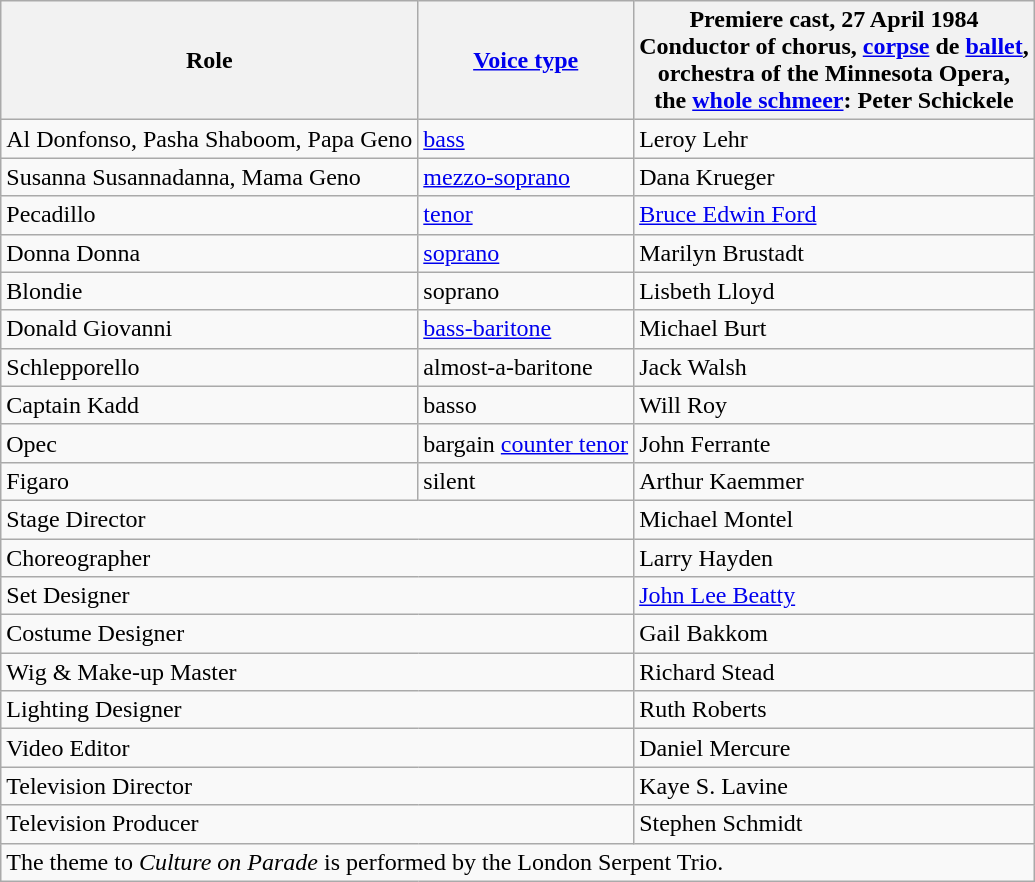<table class="wikitable">
<tr>
<th>Role</th>
<th><a href='#'>Voice type</a></th>
<th>Premiere cast, 27 April 1984<br>Conductor of chorus, <a href='#'>corpse</a> de <a href='#'>ballet</a>,<br>orchestra of the Minnesota Opera,<br>the <a href='#'>whole schmeer</a>: Peter Schickele</th>
</tr>
<tr>
<td>Al Donfonso, Pasha Shaboom, Papa Geno</td>
<td><a href='#'>bass</a></td>
<td>Leroy Lehr</td>
</tr>
<tr>
<td>Susanna Susannadanna, Mama Geno</td>
<td><a href='#'>mezzo-soprano</a></td>
<td>Dana Krueger</td>
</tr>
<tr>
<td>Pecadillo</td>
<td><a href='#'>tenor</a></td>
<td><a href='#'>Bruce Edwin Ford</a></td>
</tr>
<tr>
<td>Donna Donna</td>
<td><a href='#'>soprano</a></td>
<td>Marilyn Brustadt</td>
</tr>
<tr>
<td>Blondie</td>
<td>soprano</td>
<td>Lisbeth Lloyd</td>
</tr>
<tr>
<td>Donald Giovanni</td>
<td><a href='#'>bass-baritone</a></td>
<td>Michael Burt</td>
</tr>
<tr>
<td>Schlepporello</td>
<td>almost-a-baritone</td>
<td>Jack Walsh</td>
</tr>
<tr>
<td>Captain Kadd</td>
<td>basso</td>
<td>Will Roy</td>
</tr>
<tr>
<td>Opec</td>
<td>bargain <a href='#'>counter tenor</a></td>
<td>John Ferrante</td>
</tr>
<tr>
<td>Figaro</td>
<td>silent</td>
<td>Arthur Kaemmer</td>
</tr>
<tr>
<td colspan="2">Stage Director</td>
<td>Michael Montel</td>
</tr>
<tr>
<td colspan="2">Choreographer</td>
<td>Larry Hayden</td>
</tr>
<tr>
<td colspan="2">Set Designer</td>
<td><a href='#'>John Lee Beatty</a></td>
</tr>
<tr>
<td colspan="2">Costume Designer</td>
<td>Gail Bakkom</td>
</tr>
<tr>
<td colspan="2">Wig & Make-up Master</td>
<td>Richard Stead</td>
</tr>
<tr>
<td colspan="2">Lighting Designer</td>
<td>Ruth Roberts</td>
</tr>
<tr>
<td colspan="2">Video Editor</td>
<td>Daniel Mercure</td>
</tr>
<tr>
<td colspan="2">Television Director</td>
<td>Kaye S. Lavine</td>
</tr>
<tr>
<td colspan="2">Television Producer</td>
<td>Stephen Schmidt</td>
</tr>
<tr>
<td colspan="3">The theme to <em>Culture on Parade</em> is performed by the London Serpent Trio.</td>
</tr>
</table>
